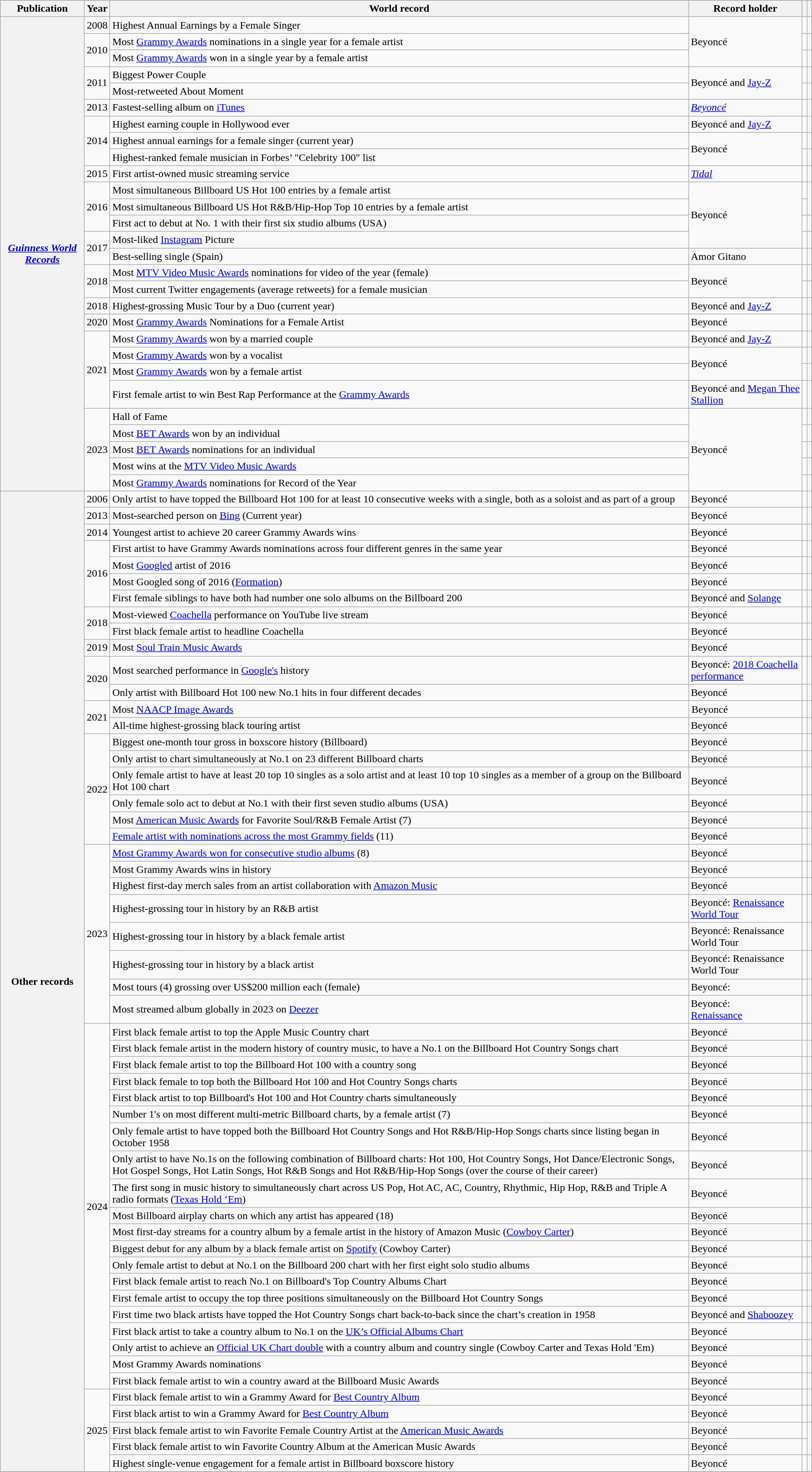<table class="wikitable sortable plainrowheaders">
<tr style="background:#ccc; text-align:center;">
<th scope="col">Publication</th>
<th scope="col">Year</th>
<th scope="col">World record</th>
<th scope="col">Record holder</th>
<th scope="col"></th>
<th scope="col" class="unsortable"></th>
</tr>
<tr>
<th scope="row" rowspan="28"><em><a href='#'>Guinness World Records</a></em></th>
<td style="text-align:center;">2008</td>
<td>Highest Annual Earnings by a Female Singer</td>
<td rowspan="3">Beyoncé</td>
<td></td>
<td style="text-align:center;"></td>
</tr>
<tr>
<td rowspan="2" style="text-align:center;">2010</td>
<td>Most <a href='#'>Grammy Awards</a> nominations in a single year for a female artist</td>
<td></td>
<td style="text-align:center;"></td>
</tr>
<tr>
<td>Most <a href='#'>Grammy Awards</a> won in a single year by a female artist</td>
<td></td>
<td style="text-align:center;"></td>
</tr>
<tr>
<td rowspan="2" style="text-align:center;">2011</td>
<td>Biggest Power Couple</td>
<td rowspan="2">Beyoncé and <a href='#'>Jay-Z</a></td>
<td></td>
<td style="text-align:center;"></td>
</tr>
<tr>
<td>Most-retweeted About Moment</td>
<td></td>
<td style="text-align:center;"></td>
</tr>
<tr>
<td style="text-align:center;">2013</td>
<td>Fastest-selling album on <a href='#'>iTunes</a></td>
<td><em><a href='#'>Beyoncé</a></em></td>
<td></td>
<td style="text-align:center;"></td>
</tr>
<tr>
<td rowspan="3" style="text-align:center;">2014</td>
<td>Highest earning couple in Hollywood ever</td>
<td>Beyoncé and <a href='#'>Jay-Z</a></td>
<td></td>
<td style="text-align:center;"></td>
</tr>
<tr>
<td>Highest annual earnings for a female singer (current year)</td>
<td rowspan="2">Beyoncé</td>
<td></td>
<td style="text-align:center;"></td>
</tr>
<tr>
<td>Highest-ranked female musician in Forbes’ "Celebrity 100" list</td>
<td></td>
<td style="text-align:center;"></td>
</tr>
<tr>
<td style="text-align:center;">2015</td>
<td>First artist-owned music streaming service</td>
<td><em><a href='#'>Tidal</a></em></td>
<td></td>
<td style="text-align:center;"></td>
</tr>
<tr>
<td rowspan="3" style="text-align:center;">2016</td>
<td>Most simultaneous Billboard US Hot 100 entries by a female artist</td>
<td rowspan="4">Beyoncé</td>
<td></td>
<td rowspan="2" style="text-align:center;"><br></td>
</tr>
<tr>
<td>Most simultaneous Billboard US Hot R&B/Hip-Hop Top 10 entries by a female artist</td>
<td></td>
</tr>
<tr>
<td>First act to debut at No. 1 with their first six studio albums (USA)</td>
<td></td>
<td style="text-align:center;"></td>
</tr>
<tr>
<td rowspan="2" style="text-align:center;">2017</td>
<td>Most-liked <a href='#'>Instagram</a> Picture</td>
<td></td>
<td style="text-align:center;"></td>
</tr>
<tr>
<td>Best-selling single (Spain)</td>
<td rowspan="1">Amor Gitano</td>
<td></td>
<td style="text-align:center;"></td>
</tr>
<tr>
<td rowspan="2" style="text-align:center;">2018</td>
<td>Most <a href='#'>MTV Video Music Awards</a> nominations for video of the year (female)</td>
<td rowspan="2">Beyoncé</td>
<td></td>
<td style="text-align:center;"></td>
</tr>
<tr>
<td>Most current Twitter engagements (average retweets) for a female musician</td>
<td></td>
<td style="text-align:center;"></td>
</tr>
<tr>
<td style="text-align:center;">2018</td>
<td>Highest-grossing Music Tour by a Duo (current year)</td>
<td>Beyoncé and <a href='#'>Jay-Z</a></td>
<td></td>
<td style="text-align:center;"></td>
</tr>
<tr>
<td style="text-align:center;">2020</td>
<td>Most <a href='#'>Grammy Awards</a> Nominations for a Female Artist</td>
<td>Beyoncé</td>
<td></td>
<td style="text-align:center;"></td>
</tr>
<tr>
<td rowspan="4" style="text-align:center;">2021</td>
<td>Most <a href='#'>Grammy Awards</a> won by a married couple</td>
<td>Beyoncé and <a href='#'>Jay-Z</a></td>
<td></td>
<td style="text-align:center;"></td>
</tr>
<tr>
<td>Most <a href='#'>Grammy Awards</a> won by a vocalist</td>
<td rowspan="2">Beyoncé</td>
<td></td>
<td style="text-align:center;"></td>
</tr>
<tr>
<td>Most <a href='#'>Grammy Awards</a> won by a female artist</td>
<td></td>
<td style="text-align:center;"></td>
</tr>
<tr>
<td>First female artist to win Best Rap Performance at the <a href='#'>Grammy Awards</a></td>
<td>Beyoncé and <a href='#'>Megan Thee Stallion</a></td>
<td></td>
<td style="text-align:center;"></td>
</tr>
<tr>
<td rowspan="5" style="text-align:center;">2023</td>
<td>Hall of Fame</td>
<td rowspan="5">Beyoncé</td>
<td></td>
<td style="text-align:center;"></td>
</tr>
<tr>
<td>Most <a href='#'>BET Awards</a> won by an individual</td>
<td></td>
<td style="text-align:center;"></td>
</tr>
<tr>
<td>Most <a href='#'>BET Awards</a> nominations for an individual</td>
<td></td>
<td style="text-align:center;"></td>
</tr>
<tr>
<td>Most wins at the <a href='#'>MTV Video Music Awards</a></td>
<td></td>
<td style="text-align:center;"></td>
</tr>
<tr>
<td>Most <a href='#'>Grammy Awards</a> nominations for Record of the Year</td>
<td></td>
<td style="text-align:center;"></td>
</tr>
<tr>
<th scope="row" rowspan=53>Other records</th>
<td>2006</td>
<td>Only artist to have topped the Billboard Hot 100 for at least 10 consecutive weeks with a single, both as a soloist and as part of a group</td>
<td>Beyoncé</td>
<td></td>
<td style="text-align:center;"></td>
</tr>
<tr>
<td>2013</td>
<td>Most-searched person on <a href='#'>Bing</a> (Current year)</td>
<td>Beyoncé</td>
<td></td>
<td style="text-align:center;"></td>
</tr>
<tr>
<td>2014</td>
<td>Youngest artist to achieve 20 career Grammy Awards wins</td>
<td>Beyoncé</td>
<td></td>
<td style="text-align:center;"></td>
</tr>
<tr>
<td rowspan=4>2016</td>
<td>First artist to have Grammy Awards nominations across four different genres in the same year</td>
<td>Beyoncé</td>
<td></td>
<td style="text-align:center;"></td>
</tr>
<tr>
<td>Most <a href='#'>Googled</a> artist of 2016</td>
<td>Beyoncé</td>
<td></td>
<td style="text-align:center;"></td>
</tr>
<tr>
<td>Most Googled song of 2016 (<a href='#'>Formation</a>)</td>
<td>Beyoncé</td>
<td></td>
<td style="text-align:center;"></td>
</tr>
<tr>
<td>First female siblings to have both had number one solo albums on the Billboard 200</td>
<td>Beyoncé and <a href='#'>Solange</a></td>
<td></td>
<td style="text-align:center;"></td>
</tr>
<tr>
<td rowspan=2>2018</td>
<td>Most-viewed <a href='#'>Coachella</a> performance on YouTube live stream</td>
<td>Beyoncé</td>
<td></td>
<td style="text-align:center;"></td>
</tr>
<tr>
<td>First black female artist to headline Coachella</td>
<td>Beyoncé</td>
<td></td>
<td style="text-align:center;"></td>
</tr>
<tr>
<td>2019</td>
<td>Most <a href='#'>Soul Train Music Awards</a></td>
<td>Beyoncé</td>
<td></td>
<td style="text-align:center;"></td>
</tr>
<tr>
<td rowspan=2>2020</td>
<td>Most searched performance in <a href='#'>Google's</a> history</td>
<td>Beyoncé: <a href='#'>2018 Coachella performance</a></td>
<td></td>
<td style="text-align:center;"></td>
</tr>
<tr>
<td>Only artist with Billboard Hot 100 new No.1 hits in four different decades</td>
<td>Beyoncé</td>
<td></td>
<td style="text-align:center;"></td>
</tr>
<tr>
<td rowspan=2>2021</td>
<td>Most <a href='#'>NAACP Image Awards</a></td>
<td> Beyoncé</td>
<td></td>
<td style="text-align:center;"></td>
</tr>
<tr>
<td>All-time highest-grossing black touring artist</td>
<td>Beyoncé</td>
<td></td>
<td style="text-align:center;"></td>
</tr>
<tr>
<td rowspan=6>2022</td>
<td>Biggest one-month tour gross in boxscore history (Billboard)</td>
<td>Beyoncé</td>
<td></td>
<td style="text-align:center;"></td>
</tr>
<tr>
<td>Only artist to chart simultaneously at No.1 on 23 different Billboard charts</td>
<td>Beyoncé</td>
<td></td>
<td style="text-align:center;"></td>
</tr>
<tr>
<td>Only female artist to have at least 20 top 10 singles as a solo artist and at least 10 top 10 singles as a member of a group on the Billboard Hot 100 chart</td>
<td>Beyoncé</td>
<td></td>
<td style="text-align:center;"></td>
</tr>
<tr>
<td>Only female solo act to debut at No.1 with their first seven studio albums (USA)</td>
<td>Beyoncé</td>
<td></td>
<td style="text-align:center;"></td>
</tr>
<tr>
<td>Most <a href='#'>American Music Awards</a> for Favorite Soul/R&B Female Artist (7)</td>
<td>Beyoncé</td>
<td></td>
<td style="text-align:center;"></td>
</tr>
<tr>
<td><a href='#'>Female artist with nominations across the most Grammy fields</a> (11)</td>
<td>Beyoncé</td>
<td></td>
<td style="text-align:center;"></td>
</tr>
<tr>
<td rowspan=8>2023</td>
<td><a href='#'>Most Grammy Awards won for consecutive studio albums</a> (8)</td>
<td>Beyoncé</td>
<td></td>
<td style="text-align:center;"></td>
</tr>
<tr>
<td>Most Grammy Awards wins in history</td>
<td>Beyoncé</td>
<td></td>
<td style="text-align:center;"></td>
</tr>
<tr>
<td>Highest first-day merch sales from an artist collaboration with <a href='#'>Amazon Music</a></td>
<td>Beyoncé</td>
<td></td>
<td style="text-align:center;"></td>
</tr>
<tr>
<td>Highest-grossing tour in history by an R&B artist</td>
<td>Beyoncé: <a href='#'>Renaissance World Tour</a></td>
<td></td>
<td style="text-align:center;"></td>
</tr>
<tr>
<td>Highest-grossing tour in history by a black female artist</td>
<td>Beyoncé: Renaissance World  Tour</td>
<td></td>
<td style="text-align:center;"></td>
</tr>
<tr>
<td>Highest-grossing tour in history by a black artist</td>
<td>Beyoncé: Renaissance World Tour</td>
<td></td>
<td style="text-align:center;"></td>
</tr>
<tr>
<td>Most tours (4) grossing over US$200 million each (female)</td>
<td>Beyoncé:</td>
<td></td>
<td style="text-align:center;"></td>
</tr>
<tr>
<td>Most streamed album globally in 2023 on <a href='#'>Deezer</a></td>
<td>Beyoncé:<br><a href='#'>Renaissance</a></td>
<td></td>
<td style="text-align:center;"></td>
</tr>
<tr>
<td rowspan=20>2024</td>
<td>First black female artist to top the Apple Music Country chart</td>
<td>Beyoncé</td>
<td></td>
<td style="text-align:center;"></td>
</tr>
<tr>
<td>First black female artist in the modern history of country music, to have a No.1 on the Billboard Hot Country Songs chart</td>
<td>Beyoncé</td>
<td></td>
<td style="text-align:center;"></td>
</tr>
<tr>
<td>First black female artist to top the Billboard Hot 100 with a country song</td>
<td>Beyoncé</td>
<td></td>
<td style="text-align:center;"></td>
</tr>
<tr>
<td>First black female to top both the Billboard Hot 100 and Hot Country Songs charts</td>
<td>Beyoncé</td>
<td></td>
<td style="text-align:center;"></td>
</tr>
<tr>
<td>First black artist to top Billboard's Hot 100 and Hot Country charts simultaneously</td>
<td>Beyoncé</td>
<td></td>
<td style="text-align:center;"></td>
</tr>
<tr>
<td>Number 1's on most different multi-metric Billboard charts, by a female artist (7)</td>
<td>Beyoncé</td>
<td></td>
<td style="text-align:center;"></td>
</tr>
<tr>
<td>Only female artist to have topped both the Billboard Hot Country Songs and Hot R&B/Hip-Hop Songs charts since listing began in October 1958</td>
<td>Beyoncé</td>
<td></td>
<td style="text-align:center;"></td>
</tr>
<tr>
<td>Only artist to have No.1s on the following combination of Billboard charts: Hot 100, Hot Country Songs, Hot Dance/Electronic Songs, Hot Gospel Songs, Hot Latin Songs, Hot R&B Songs and Hot R&B/Hip-Hop Songs (over the course of their career)</td>
<td>Beyoncé</td>
<td></td>
<td style="text-align:center;"></td>
</tr>
<tr>
<td>The first song in music history to simultaneously chart across US Pop, Hot AC, AC, Country, Rhythmic, Hip Hop, R&B and Triple A radio formats (<a href='#'>Texas Hold ‘Em</a>)</td>
<td>Beyoncé</td>
<td></td>
<td style="text-align:center;"></td>
</tr>
<tr>
<td>Most Billboard airplay charts on which any artist has appeared (18)</td>
<td>Beyoncé</td>
<td></td>
<td style="text-align:center;"></td>
</tr>
<tr>
<td>Most first-day streams for a country album by a female artist in the history of Amazon Music (<a href='#'>Cowboy Carter</a>)</td>
<td>Beyoncé</td>
<td></td>
<td style="text-align:center;"></td>
</tr>
<tr>
<td>Biggest debut for any album by a black female artist on <a href='#'>Spotify</a> (Cowboy Carter)</td>
<td>Beyoncé</td>
<td></td>
<td style="text-align:center;"></td>
</tr>
<tr>
<td>Only female artist to debut at No.1 on the Billboard 200 chart with her first eight solo studio albums</td>
<td>Beyoncé</td>
<td></td>
<td style="text-align:center;"></td>
</tr>
<tr>
<td>First black female artist to reach No.1 on Billboard's Top Country Albums Chart</td>
<td>Beyoncé</td>
<td></td>
<td style="text-align:center;"></td>
</tr>
<tr>
<td>First female artist to occupy the top three positions simultaneously on the Billboard Hot Country Songs</td>
<td>Beyoncé</td>
<td></td>
<td style="text-align:center;"></td>
</tr>
<tr>
<td>First time two black artists have topped the Hot Country Songs chart back-to-back since the chart’s creation in 1958</td>
<td>Beyoncé and <a href='#'>Shaboozey</a></td>
<td></td>
<td style="text-align:center;"></td>
</tr>
<tr>
<td>First black artist to take a country album to No.1 on the <a href='#'>UK’s Official Albums Chart</a></td>
<td>Beyoncé</td>
<td></td>
<td style="text-align:center;"></td>
</tr>
<tr>
<td>Only artist to achieve an <a href='#'>Official UK Chart double</a> with a country album and country single (Cowboy Carter and Texas Hold 'Em)</td>
<td>Beyoncé</td>
<td></td>
<td style="text-align:center;"></td>
</tr>
<tr>
<td>Most Grammy Awards nominations</td>
<td>Beyoncé</td>
<td></td>
<td style="text-align:center;"></td>
</tr>
<tr>
<td>First black female artist to win a country award at the Billboard Music Awards</td>
<td>Beyoncé</td>
<td></td>
<td style="text-align:center;"></td>
</tr>
<tr>
<td rowspan=5>2025</td>
<td>First black female artist to win a Grammy Award for <a href='#'>Best Country Album</a></td>
<td>Beyoncé</td>
<td></td>
<td style="text-align:center;"></td>
</tr>
<tr>
<td>First black artist to win a Grammy Award for <a href='#'>Best Country Album</a></td>
<td>Beyoncé</td>
<td></td>
<td style="text-align:center;"></td>
</tr>
<tr>
<td>First black female artist to win Favorite Female Country Artist at the <a href='#'>American Music Awards</a></td>
<td>Beyoncé</td>
<td></td>
<td rowspan="2" style="text-align:center;"></td>
</tr>
<tr>
<td>First black female artist to win Favorite Country Album at the American Music Awards</td>
<td>Beyoncé</td>
<td></td>
</tr>
<tr>
<td>Highest single-venue engagement for a female artist in Billboard boxscore history</td>
<td>Beyoncé</td>
<td></td>
<td style="text-align:center;"></td>
</tr>
<tr>
</tr>
</table>
